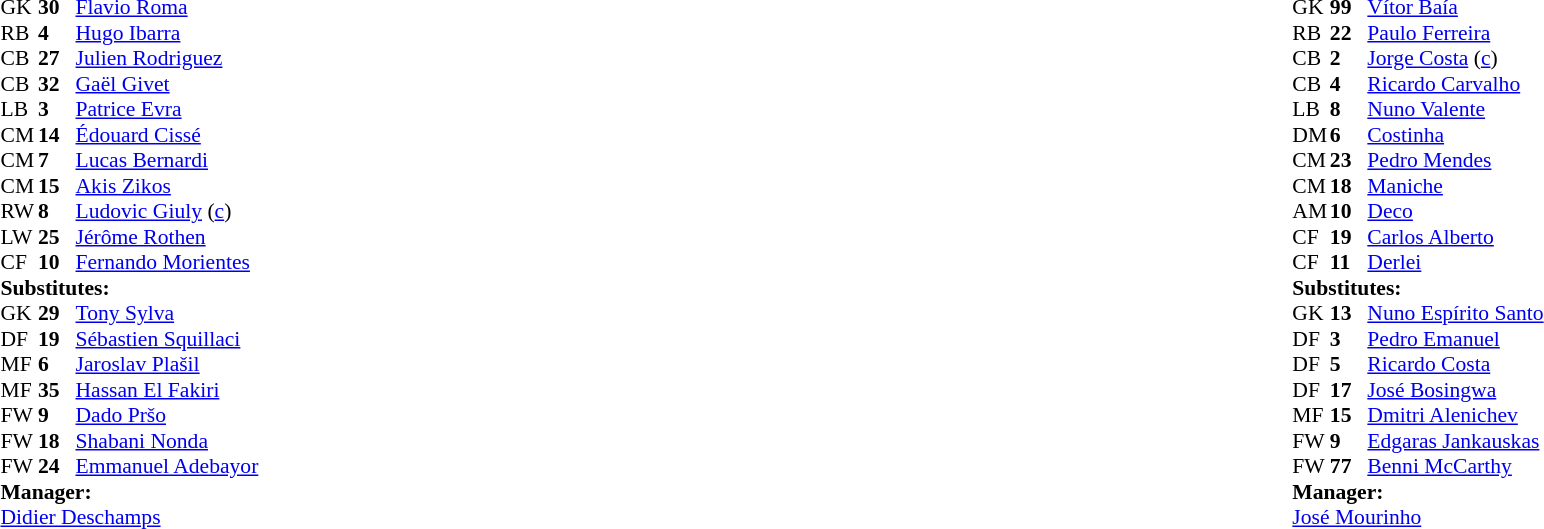<table width="100%">
<tr>
<td valign="top" width="40%"><br><table style="font-size:90%" cellspacing="0" cellpadding="0">
<tr>
<th width=25></th>
<th width=25></th>
</tr>
<tr>
<td>GK</td>
<td><strong>30</strong></td>
<td> <a href='#'>Flavio Roma</a></td>
</tr>
<tr>
<td>RB</td>
<td><strong>4</strong></td>
<td> <a href='#'>Hugo Ibarra</a></td>
</tr>
<tr>
<td>CB</td>
<td><strong>27</strong></td>
<td> <a href='#'>Julien Rodriguez</a></td>
</tr>
<tr>
<td>CB</td>
<td><strong>32</strong></td>
<td> <a href='#'>Gaël Givet</a></td>
<td></td>
<td></td>
</tr>
<tr>
<td>LB</td>
<td><strong>3</strong></td>
<td> <a href='#'>Patrice Evra</a></td>
</tr>
<tr>
<td>CM</td>
<td><strong>14</strong></td>
<td> <a href='#'>Édouard Cissé</a></td>
<td></td>
<td></td>
</tr>
<tr>
<td>CM</td>
<td><strong>7</strong></td>
<td> <a href='#'>Lucas Bernardi</a></td>
</tr>
<tr>
<td>CM</td>
<td><strong>15</strong></td>
<td> <a href='#'>Akis Zikos</a></td>
</tr>
<tr>
<td>RW</td>
<td><strong>8</strong></td>
<td> <a href='#'>Ludovic Giuly</a> (<a href='#'>c</a>)</td>
<td></td>
<td></td>
</tr>
<tr>
<td>LW</td>
<td><strong>25</strong></td>
<td> <a href='#'>Jérôme Rothen</a></td>
</tr>
<tr>
<td>CF</td>
<td><strong>10</strong></td>
<td> <a href='#'>Fernando Morientes</a></td>
</tr>
<tr>
<td colspan=3><strong>Substitutes:</strong></td>
</tr>
<tr>
<td>GK</td>
<td><strong>29</strong></td>
<td> <a href='#'>Tony Sylva</a></td>
</tr>
<tr>
<td>DF</td>
<td><strong>19</strong></td>
<td> <a href='#'>Sébastien Squillaci</a></td>
<td></td>
<td></td>
</tr>
<tr>
<td>MF</td>
<td><strong>6</strong></td>
<td> <a href='#'>Jaroslav Plašil</a></td>
</tr>
<tr>
<td>MF</td>
<td><strong>35</strong></td>
<td> <a href='#'>Hassan El Fakiri</a></td>
</tr>
<tr>
<td>FW</td>
<td><strong>9</strong></td>
<td> <a href='#'>Dado Pršo</a></td>
<td></td>
<td></td>
</tr>
<tr>
<td>FW</td>
<td><strong>18</strong></td>
<td> <a href='#'>Shabani Nonda</a></td>
<td></td>
<td></td>
</tr>
<tr>
<td>FW</td>
<td><strong>24</strong></td>
<td> <a href='#'>Emmanuel Adebayor</a></td>
</tr>
<tr>
<td colspan=3><strong>Manager:</strong></td>
</tr>
<tr>
<td colspan=4> <a href='#'>Didier Deschamps</a></td>
</tr>
</table>
</td>
<td valign="top"></td>
<td valign="top" width="50%"><br><table style="font-size:90%;margin:auto" cellspacing="0" cellpadding="0">
<tr>
<th width=25></th>
<th width=25></th>
</tr>
<tr>
<td>GK</td>
<td><strong>99</strong></td>
<td> <a href='#'>Vítor Baía</a></td>
</tr>
<tr>
<td>RB</td>
<td><strong>22</strong></td>
<td> <a href='#'>Paulo Ferreira</a></td>
</tr>
<tr>
<td>CB</td>
<td><strong>2</strong></td>
<td> <a href='#'>Jorge Costa</a> (<a href='#'>c</a>)</td>
<td></td>
</tr>
<tr>
<td>CB</td>
<td><strong>4</strong></td>
<td> <a href='#'>Ricardo Carvalho</a></td>
</tr>
<tr>
<td>LB</td>
<td><strong>8</strong></td>
<td> <a href='#'>Nuno Valente</a></td>
<td></td>
</tr>
<tr>
<td>DM</td>
<td><strong>6</strong></td>
<td> <a href='#'>Costinha</a></td>
</tr>
<tr>
<td>CM</td>
<td><strong>23</strong></td>
<td> <a href='#'>Pedro Mendes</a></td>
</tr>
<tr>
<td>CM</td>
<td><strong>18</strong></td>
<td> <a href='#'>Maniche</a></td>
</tr>
<tr>
<td>AM</td>
<td><strong>10</strong></td>
<td> <a href='#'>Deco</a></td>
<td></td>
<td></td>
</tr>
<tr>
<td>CF</td>
<td><strong>19</strong></td>
<td> <a href='#'>Carlos Alberto</a></td>
<td></td>
<td></td>
</tr>
<tr>
<td>CF</td>
<td><strong>11</strong></td>
<td> <a href='#'>Derlei</a></td>
<td></td>
<td></td>
</tr>
<tr>
<td colspan=3><strong>Substitutes:</strong></td>
</tr>
<tr>
<td>GK</td>
<td><strong>13</strong></td>
<td> <a href='#'>Nuno Espírito Santo</a></td>
</tr>
<tr>
<td>DF</td>
<td><strong>3</strong></td>
<td> <a href='#'>Pedro Emanuel</a></td>
<td></td>
<td></td>
</tr>
<tr>
<td>DF</td>
<td><strong>5</strong></td>
<td> <a href='#'>Ricardo Costa</a></td>
</tr>
<tr>
<td>DF</td>
<td><strong>17</strong></td>
<td> <a href='#'>José Bosingwa</a></td>
</tr>
<tr>
<td>MF</td>
<td><strong>15</strong></td>
<td> <a href='#'>Dmitri Alenichev</a></td>
<td></td>
<td></td>
</tr>
<tr>
<td>FW</td>
<td><strong>9</strong></td>
<td> <a href='#'>Edgaras Jankauskas</a></td>
</tr>
<tr>
<td>FW</td>
<td><strong>77</strong></td>
<td> <a href='#'>Benni McCarthy</a></td>
<td></td>
<td></td>
</tr>
<tr>
<td colspan=3><strong>Manager:</strong></td>
</tr>
<tr>
<td colspan=4> <a href='#'>José Mourinho</a></td>
</tr>
</table>
</td>
</tr>
</table>
